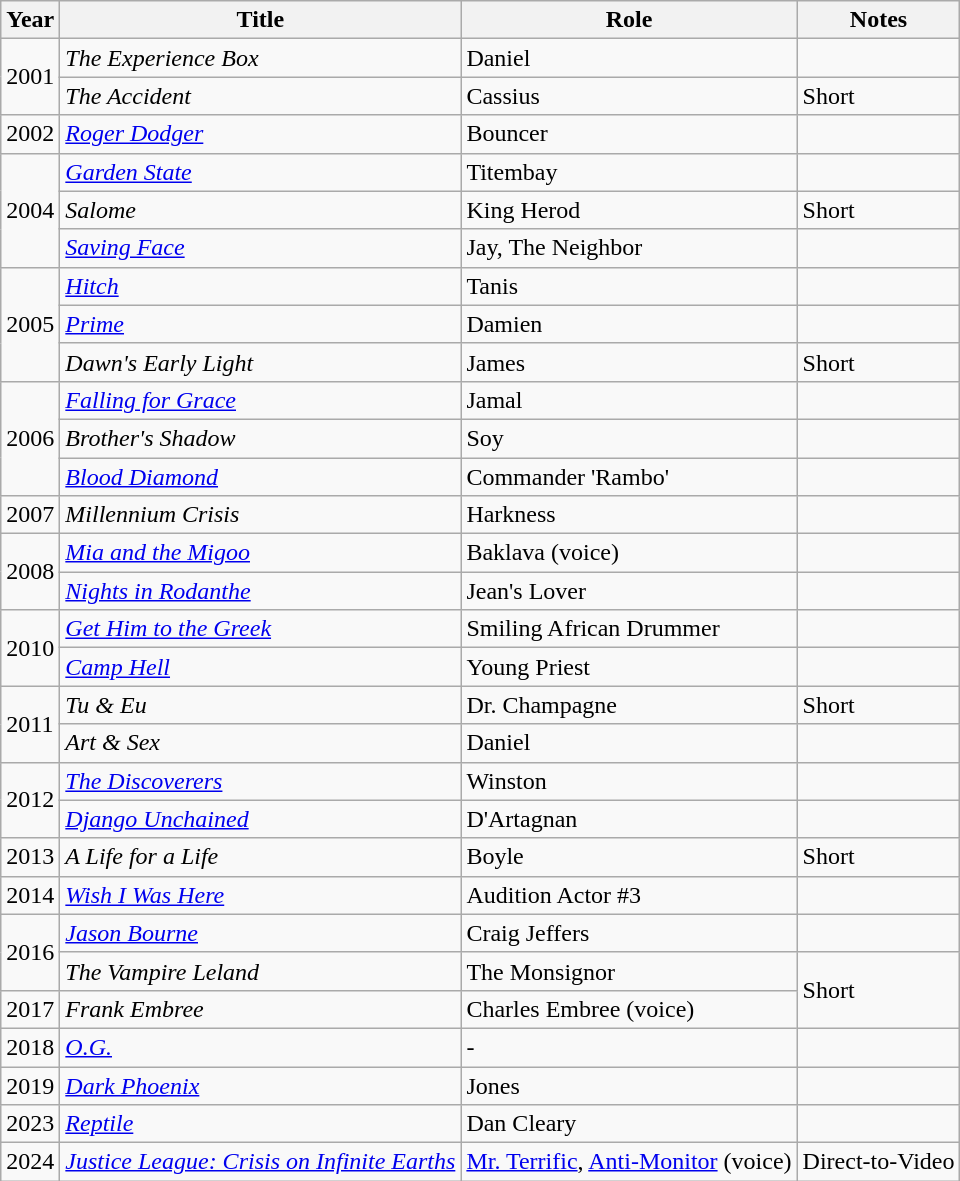<table class="wikitable sortable">
<tr>
<th>Year</th>
<th>Title</th>
<th>Role</th>
<th>Notes</th>
</tr>
<tr>
<td rowspan=2>2001</td>
<td><em>The Experience Box</em></td>
<td>Daniel</td>
<td></td>
</tr>
<tr>
<td><em>The Accident</em></td>
<td>Cassius</td>
<td>Short</td>
</tr>
<tr>
<td>2002</td>
<td><em><a href='#'>Roger Dodger</a></em></td>
<td>Bouncer</td>
<td></td>
</tr>
<tr>
<td rowspan=3>2004</td>
<td><em><a href='#'>Garden State</a></em></td>
<td>Titembay</td>
<td></td>
</tr>
<tr>
<td><em>Salome</em></td>
<td>King Herod</td>
<td>Short</td>
</tr>
<tr>
<td><em><a href='#'>Saving Face</a></em></td>
<td>Jay, The Neighbor</td>
<td></td>
</tr>
<tr>
<td rowspan=3>2005</td>
<td><em><a href='#'>Hitch</a></em></td>
<td>Tanis</td>
<td></td>
</tr>
<tr>
<td><em><a href='#'>Prime</a></em></td>
<td>Damien</td>
<td></td>
</tr>
<tr>
<td><em>Dawn's Early Light</em></td>
<td>James</td>
<td>Short</td>
</tr>
<tr>
<td rowspan=3>2006</td>
<td><em><a href='#'>Falling for Grace</a></em></td>
<td>Jamal</td>
<td></td>
</tr>
<tr>
<td><em>Brother's Shadow</em></td>
<td>Soy</td>
<td></td>
</tr>
<tr>
<td><em><a href='#'>Blood Diamond</a></em></td>
<td>Commander 'Rambo'</td>
<td></td>
</tr>
<tr>
<td>2007</td>
<td><em>Millennium Crisis</em></td>
<td>Harkness</td>
<td></td>
</tr>
<tr>
<td rowspan=2>2008</td>
<td><em><a href='#'>Mia and the Migoo</a></em></td>
<td>Baklava (voice)</td>
<td></td>
</tr>
<tr>
<td><em><a href='#'>Nights in Rodanthe</a></em></td>
<td>Jean's Lover</td>
<td></td>
</tr>
<tr>
<td rowspan=2>2010</td>
<td><em><a href='#'>Get Him to the Greek</a></em></td>
<td>Smiling African Drummer</td>
<td></td>
</tr>
<tr>
<td><em><a href='#'>Camp Hell</a></em></td>
<td>Young Priest</td>
<td></td>
</tr>
<tr>
<td rowspan=2>2011</td>
<td><em>Tu & Eu</em></td>
<td>Dr. Champagne</td>
<td>Short</td>
</tr>
<tr>
<td><em>Art & Sex</em></td>
<td>Daniel</td>
<td></td>
</tr>
<tr>
<td rowspan=2>2012</td>
<td><em><a href='#'>The Discoverers</a></em></td>
<td>Winston</td>
<td></td>
</tr>
<tr>
<td><em><a href='#'>Django Unchained</a></em></td>
<td>D'Artagnan</td>
<td></td>
</tr>
<tr>
<td>2013</td>
<td><em>A Life for a Life</em></td>
<td>Boyle</td>
<td>Short</td>
</tr>
<tr>
<td>2014</td>
<td><em><a href='#'>Wish I Was Here</a></em></td>
<td>Audition Actor #3</td>
<td></td>
</tr>
<tr>
<td rowspan=2>2016</td>
<td><em><a href='#'>Jason Bourne</a></em></td>
<td>Craig Jeffers</td>
<td></td>
</tr>
<tr>
<td><em>The Vampire Leland</em></td>
<td>The Monsignor</td>
<td rowspan=2>Short</td>
</tr>
<tr>
<td>2017</td>
<td><em>Frank Embree</em></td>
<td>Charles Embree (voice)</td>
</tr>
<tr>
<td>2018</td>
<td><em><a href='#'>O.G.</a></em></td>
<td>-</td>
<td></td>
</tr>
<tr>
<td>2019</td>
<td><em><a href='#'>Dark Phoenix</a></em></td>
<td>Jones</td>
<td></td>
</tr>
<tr>
<td>2023</td>
<td><em><a href='#'>Reptile</a></em></td>
<td>Dan Cleary</td>
<td></td>
</tr>
<tr>
<td>2024</td>
<td><em><a href='#'>Justice League: Crisis on Infinite Earths</a></em></td>
<td><a href='#'>Mr. Terrific</a>, <a href='#'>Anti-Monitor</a> (voice)</td>
<td>Direct-to-Video</td>
</tr>
</table>
